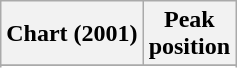<table class="wikitable sortable plainrowheaders" style="text-align:center">
<tr>
<th scope="col">Chart (2001)</th>
<th scope="col">Peak<br>position</th>
</tr>
<tr>
</tr>
<tr>
</tr>
<tr>
</tr>
<tr>
</tr>
<tr>
</tr>
<tr>
</tr>
<tr>
</tr>
<tr>
</tr>
<tr>
</tr>
<tr>
</tr>
<tr>
</tr>
<tr>
</tr>
<tr>
</tr>
<tr>
</tr>
</table>
